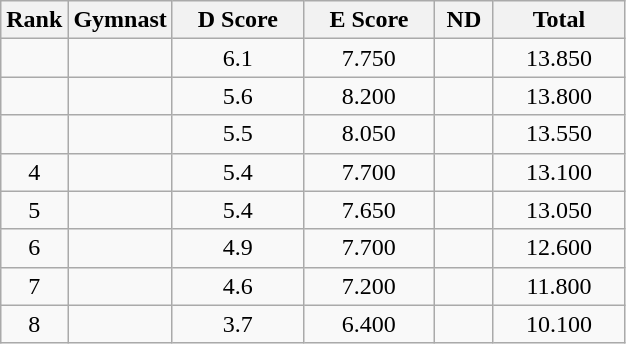<table class="wikitable" style="text-align:center">
<tr>
<th>Rank</th>
<th>Gymnast</th>
<th style="width:5em">D Score</th>
<th style="width:5em">E Score</th>
<th style="width:2em">ND</th>
<th style="width:5em">Total</th>
</tr>
<tr>
<td></td>
<td align=left></td>
<td>6.1</td>
<td>7.750</td>
<td></td>
<td>13.850</td>
</tr>
<tr>
<td></td>
<td align=left></td>
<td>5.6</td>
<td>8.200</td>
<td></td>
<td>13.800</td>
</tr>
<tr>
<td></td>
<td align=left></td>
<td>5.5</td>
<td>8.050</td>
<td></td>
<td>13.550</td>
</tr>
<tr>
<td>4</td>
<td align=left></td>
<td>5.4</td>
<td>7.700</td>
<td></td>
<td>13.100</td>
</tr>
<tr>
<td>5</td>
<td align=left></td>
<td>5.4</td>
<td>7.650</td>
<td></td>
<td>13.050</td>
</tr>
<tr>
<td>6</td>
<td align=left></td>
<td>4.9</td>
<td>7.700</td>
<td></td>
<td>12.600</td>
</tr>
<tr>
<td>7</td>
<td align=left></td>
<td>4.6</td>
<td>7.200</td>
<td></td>
<td>11.800</td>
</tr>
<tr>
<td>8</td>
<td align=left></td>
<td>3.7</td>
<td>6.400</td>
<td></td>
<td>10.100</td>
</tr>
</table>
